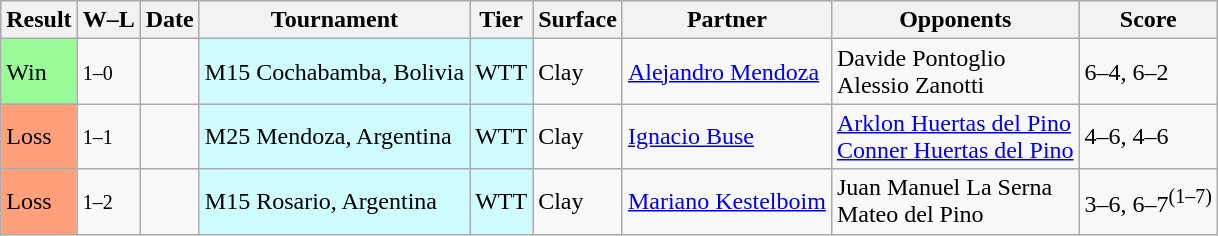<table class="sortable wikitable">
<tr>
<th>Result</th>
<th class="unsortable">W–L</th>
<th>Date</th>
<th>Tournament</th>
<th>Tier</th>
<th>Surface</th>
<th>Partner</th>
<th>Opponents</th>
<th class="unsortable">Score</th>
</tr>
<tr>
<td bgcolor=98fb98>Win</td>
<td><small>1–0</small></td>
<td></td>
<td bgcolor=cffcff>M15 Cochabamba, Bolivia</td>
<td bgcolor=cffcff>WTT</td>
<td>Clay</td>
<td> <a href='#'>Alejandro Mendoza</a></td>
<td> Davide Pontoglio<br> Alessio Zanotti</td>
<td>6–4, 6–2</td>
</tr>
<tr>
<td bgcolor=FFA07A>Loss</td>
<td><small>1–1</small></td>
<td></td>
<td bgcolor=cffcff>M25 Mendoza, Argentina</td>
<td bgcolor=cffcff>WTT</td>
<td>Clay</td>
<td> <a href='#'>Ignacio Buse</a></td>
<td> <a href='#'>Arklon Huertas del Pino</a><br> <a href='#'>Conner Huertas del Pino</a></td>
<td>4–6, 4–6</td>
</tr>
<tr>
<td bgcolor=FFA07A>Loss</td>
<td><small>1–2</small></td>
<td></td>
<td bgcolor=cffcff>M15 Rosario, Argentina</td>
<td bgcolor=cffcff>WTT</td>
<td>Clay</td>
<td> <a href='#'>Mariano Kestelboim</a></td>
<td> Juan Manuel La Serna<br> Mateo del Pino</td>
<td>3–6, 6–7<sup>(1–7)</sup></td>
</tr>
</table>
